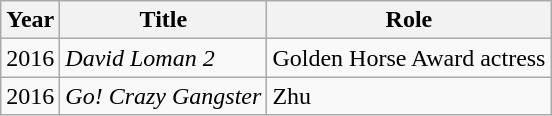<table class="wikitable">
<tr>
<th>Year</th>
<th>Title</th>
<th>Role</th>
</tr>
<tr>
<td>2016</td>
<td><em>David Loman 2</em></td>
<td>Golden Horse Award actress</td>
</tr>
<tr>
<td>2016</td>
<td><em>Go! Crazy Gangster</em></td>
<td>Zhu</td>
</tr>
</table>
